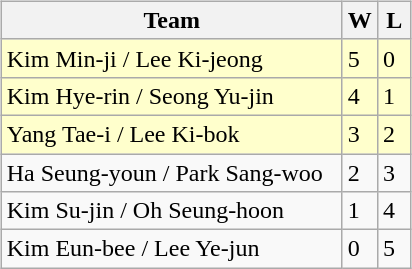<table>
<tr>
<td valign=top width=10%><br><table class=wikitable>
<tr>
<th width=220>Team</th>
<th width=15>W</th>
<th width=15>L</th>
</tr>
<tr bgcolor=#ffffcc>
<td>Kim Min-ji / Lee Ki-jeong</td>
<td>5</td>
<td>0</td>
</tr>
<tr bgcolor=#ffffcc>
<td>Kim Hye-rin / Seong Yu-jin</td>
<td>4</td>
<td>1</td>
</tr>
<tr bgcolor=#ffffcc>
<td>Yang Tae-i / Lee Ki-bok</td>
<td>3</td>
<td>2</td>
</tr>
<tr>
<td>Ha Seung-youn / Park Sang-woo</td>
<td>2</td>
<td>3</td>
</tr>
<tr>
<td>Kim Su-jin / Oh Seung-hoon</td>
<td>1</td>
<td>4</td>
</tr>
<tr>
<td>Kim Eun-bee / Lee Ye-jun</td>
<td>0</td>
<td>5</td>
</tr>
</table>
</td>
</tr>
</table>
